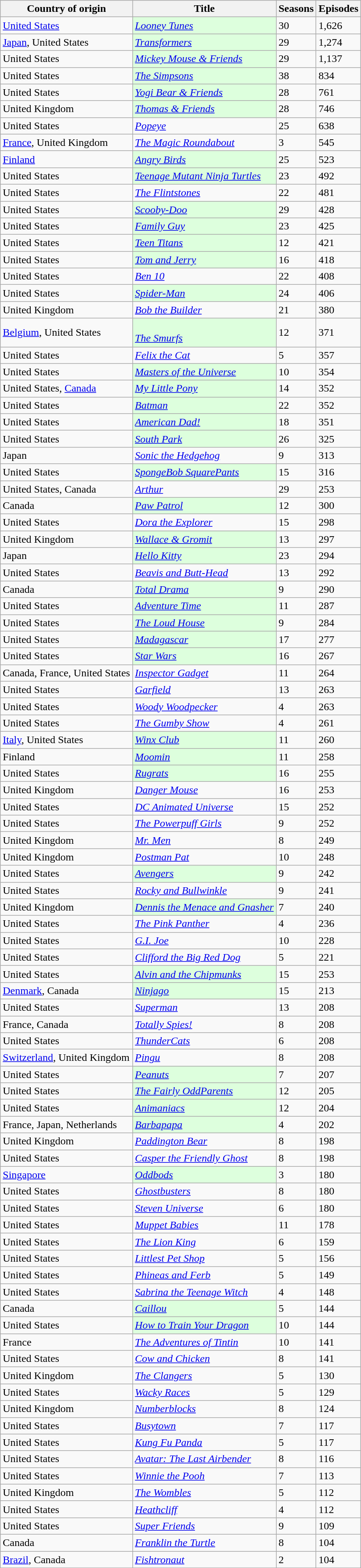<table class="wikitable sortable">
<tr>
<th>Country of origin</th>
<th>Title</th>
<th>Seasons</th>
<th>Episodes</th>
</tr>
<tr>
<td><a href='#'>United States</a></td>
<td style="background:#dfd;"><em><a href='#'>Looney Tunes</a></em></td>
<td>30</td>
<td>1,626</td>
</tr>
<tr>
<td><a href='#'>Japan</a>, United States</td>
<td style="background:#dfd;"><em><a href='#'>Transformers</a></em></td>
<td>29</td>
<td>1,274</td>
</tr>
<tr>
<td>United States</td>
<td style="background:#dfd;"><em><a href='#'>Mickey Mouse & Friends</a></em></td>
<td>29</td>
<td>1,137</td>
</tr>
<tr>
<td>United States</td>
<td style="background:#dfd;"><em><a href='#'>The Simpsons</a></em></td>
<td>38</td>
<td>834</td>
</tr>
<tr>
<td>United States</td>
<td style="background:#dfd;"><em><a href='#'>Yogi Bear & Friends</a></em></td>
<td>28</td>
<td>761</td>
</tr>
<tr>
<td>United Kingdom</td>
<td style="background:#dfd;"><em><a href='#'>Thomas & Friends</a></em></td>
<td>28</td>
<td>746</td>
</tr>
<tr>
<td>United States</td>
<td><em><a href='#'>Popeye</a></em></td>
<td>25</td>
<td>638</td>
</tr>
<tr>
<td><a href='#'>France</a>, United Kingdom</td>
<td><em><a href='#'>The Magic Roundabout</a></em></td>
<td>3</td>
<td>545</td>
</tr>
<tr>
<td><a href='#'>Finland</a></td>
<td style="background:#dfd;"><em><a href='#'>Angry Birds</a></em></td>
<td>25</td>
<td>523</td>
</tr>
<tr>
<td>United States</td>
<td style="background:#dfd;"><em><a href='#'>Teenage Mutant Ninja Turtles</a></em></td>
<td>23</td>
<td>492</td>
</tr>
<tr>
<td>United States</td>
<td><em><a href='#'>The Flintstones</a></em></td>
<td>22</td>
<td>481</td>
</tr>
<tr>
<td>United States</td>
<td style="background:#dfd;"><em><a href='#'>Scooby-Doo</a></em></td>
<td>29</td>
<td>428</td>
</tr>
<tr>
<td>United States</td>
<td style="background:#dfd;"><em><a href='#'>Family Guy</a></em></td>
<td>23</td>
<td>425</td>
</tr>
<tr>
<td>United States</td>
<td style="background:#dfd;"><em><a href='#'>Teen Titans</a></em></td>
<td>12</td>
<td>421</td>
</tr>
<tr>
<td>United States</td>
<td style="background:#dfd;"><em><a href='#'>Tom and Jerry</a></em></td>
<td>16</td>
<td>418</td>
</tr>
<tr>
<td>United States</td>
<td><em><a href='#'>Ben 10</a></em></td>
<td>22</td>
<td>408</td>
</tr>
<tr>
<td>United States</td>
<td style="background:#dfd;"><em><a href='#'>Spider-Man</a></em></td>
<td>24</td>
<td>406</td>
</tr>
<tr>
<td>United Kingdom</td>
<td><em><a href='#'>Bob the Builder</a></em></td>
<td>21</td>
<td>380</td>
</tr>
<tr>
<td><a href='#'>Belgium</a>, United States</td>
<td style="background:#dfd;"><br><em><a href='#'>The Smurfs</a></em></td>
<td>12</td>
<td>371</td>
</tr>
<tr>
<td>United States</td>
<td><em><a href='#'>Felix the Cat</a></em></td>
<td>5</td>
<td>357</td>
</tr>
<tr>
<td>United States</td>
<td style="background:#dfd;"><em><a href='#'>Masters of the Universe</a></em></td>
<td>10</td>
<td>354</td>
</tr>
<tr>
<td>United States, <a href='#'>Canada</a></td>
<td style="background:#dfd;"><em><a href='#'>My Little Pony</a></em></td>
<td>14</td>
<td>352</td>
</tr>
<tr>
<td>United States</td>
<td style="background:#dfd;"><em><a href='#'>Batman</a></em></td>
<td>22</td>
<td>352</td>
</tr>
<tr>
<td>United States</td>
<td style="background:#dfd;"><em><a href='#'>American Dad!</a></em></td>
<td>18</td>
<td>351</td>
</tr>
<tr>
<td>United States</td>
<td style="background:#dfd;"><em><a href='#'>South Park</a></em></td>
<td>26</td>
<td>325</td>
</tr>
<tr>
<td>Japan</td>
<td><em><a href='#'>Sonic the Hedgehog</a></em></td>
<td>9</td>
<td>313</td>
</tr>
<tr>
<td>United States</td>
<td style="background:#dfd;"><em><a href='#'>SpongeBob SquarePants</a></em></td>
<td>15</td>
<td>316</td>
</tr>
<tr>
<td>United States, Canada</td>
<td><em><a href='#'>Arthur</a></em></td>
<td>29</td>
<td>253</td>
</tr>
<tr>
<td>Canada</td>
<td style="background:#dfd;"><em><a href='#'>Paw Patrol</a></em></td>
<td>12</td>
<td>300</td>
</tr>
<tr>
<td>United States</td>
<td><em><a href='#'>Dora the Explorer</a></em></td>
<td>15</td>
<td>298</td>
</tr>
<tr>
<td>United Kingdom</td>
<td style="background:#dfd;"><em><a href='#'>Wallace & Gromit</a></em></td>
<td>13</td>
<td>297</td>
</tr>
<tr>
<td>Japan</td>
<td style="background:#dfd;"><em><a href='#'>Hello Kitty</a></em></td>
<td>23</td>
<td>294</td>
</tr>
<tr>
<td>United States</td>
<td><em><a href='#'>Beavis and Butt-Head</a></em></td>
<td>13</td>
<td>292</td>
</tr>
<tr>
<td>Canada</td>
<td style="background:#dfd;"><em><a href='#'>Total Drama</a></em></td>
<td>9</td>
<td>290</td>
</tr>
<tr>
<td>United States</td>
<td style="background:#dfd;"><em><a href='#'>Adventure Time</a></em></td>
<td>11</td>
<td>287</td>
</tr>
<tr>
<td>United States</td>
<td style="background:#dfd;"><em><a href='#'>The Loud House</a></em></td>
<td>9</td>
<td>284</td>
</tr>
<tr>
<td>United States</td>
<td style="background:#dfd;"><em><a href='#'>Madagascar</a></em></td>
<td>17</td>
<td>277</td>
</tr>
<tr>
<td>United States</td>
<td style="background:#dfd;"><em><a href='#'>Star Wars</a></em></td>
<td>16</td>
<td>267</td>
</tr>
<tr>
<td>Canada, France, United States</td>
<td><em><a href='#'>Inspector Gadget</a></em></td>
<td>11</td>
<td>264</td>
</tr>
<tr>
<td>United States</td>
<td><em><a href='#'>Garfield</a></em></td>
<td>13</td>
<td>263</td>
</tr>
<tr>
<td>United States</td>
<td><em><a href='#'>Woody Woodpecker</a></em></td>
<td>4</td>
<td>263</td>
</tr>
<tr>
<td>United States</td>
<td><em><a href='#'>The Gumby Show</a></em></td>
<td>4</td>
<td>261</td>
</tr>
<tr>
<td><a href='#'>Italy</a>, United States</td>
<td style="background:#dfd;"><em><a href='#'>Winx Club</a></em></td>
<td>11</td>
<td>260</td>
</tr>
<tr>
<td>Finland</td>
<td style="background:#dfd;"><em><a href='#'>Moomin</a></em></td>
<td>11</td>
<td>258</td>
</tr>
<tr>
<td>United States</td>
<td style="background:#dfd;"><em><a href='#'>Rugrats</a></em></td>
<td>16</td>
<td>255</td>
</tr>
<tr>
<td>United Kingdom</td>
<td><em><a href='#'>Danger Mouse</a></em></td>
<td>16</td>
<td>253</td>
</tr>
<tr>
<td>United States</td>
<td><em><a href='#'>DC Animated Universe</a></em></td>
<td>15</td>
<td>252</td>
</tr>
<tr>
<td>United States</td>
<td><em><a href='#'>The Powerpuff Girls</a></em></td>
<td>9</td>
<td>252</td>
</tr>
<tr>
<td>United Kingdom</td>
<td><em><a href='#'>Mr. Men</a></em></td>
<td>8</td>
<td>249</td>
</tr>
<tr>
<td>United Kingdom</td>
<td><em><a href='#'>Postman Pat</a></em></td>
<td>10</td>
<td>248</td>
</tr>
<tr>
<td>United States</td>
<td style="background:#dfd;"><em><a href='#'>Avengers</a></em></td>
<td>9</td>
<td>242</td>
</tr>
<tr>
<td>United States</td>
<td><em><a href='#'>Rocky and Bullwinkle</a></em></td>
<td>9</td>
<td>241</td>
</tr>
<tr>
<td>United Kingdom</td>
<td style="background:#dfd;"><em><a href='#'>Dennis the Menace and Gnasher</a></em></td>
<td>7</td>
<td>240</td>
</tr>
<tr>
<td>United States</td>
<td><em><a href='#'>The Pink Panther</a></em></td>
<td>4</td>
<td>236</td>
</tr>
<tr>
<td>United States</td>
<td><em><a href='#'>G.I. Joe</a></em></td>
<td>10</td>
<td>228</td>
</tr>
<tr>
<td>United States</td>
<td><em><a href='#'>Clifford the Big Red Dog</a></em></td>
<td>5</td>
<td>221</td>
</tr>
<tr>
<td>United States</td>
<td style="background:#dfd;"><em><a href='#'>Alvin and the Chipmunks</a></em></td>
<td>15</td>
<td>253</td>
</tr>
<tr>
<td><a href='#'>Denmark</a>, Canada</td>
<td style="background:#dfd;"><em><a href='#'>Ninjago</a></em></td>
<td>15</td>
<td>213</td>
</tr>
<tr>
<td>United States</td>
<td><em><a href='#'>Superman</a></em></td>
<td>13</td>
<td>208</td>
</tr>
<tr>
<td>France, Canada</td>
<td><em><a href='#'>Totally Spies!</a></em></td>
<td>8</td>
<td>208</td>
</tr>
<tr>
<td>United States</td>
<td><em><a href='#'>ThunderCats</a></em></td>
<td>6</td>
<td>208</td>
</tr>
<tr>
<td><a href='#'>Switzerland</a>, United Kingdom</td>
<td><em><a href='#'>Pingu</a></em></td>
<td>8</td>
<td>208</td>
</tr>
<tr>
<td>United States</td>
<td style="background:#dfd;"><em><a href='#'>Peanuts</a></em></td>
<td>7</td>
<td>207</td>
</tr>
<tr>
<td>United States</td>
<td style="background:#dfd;"><em><a href='#'>The Fairly OddParents</a></em></td>
<td>12</td>
<td>205</td>
</tr>
<tr>
<td>United States</td>
<td style="background:#dfd;"><em><a href='#'>Animaniacs</a></em></td>
<td>12</td>
<td>204</td>
</tr>
<tr>
<td>France, Japan, Netherlands</td>
<td style="background:#dfd;"><em><a href='#'>Barbapapa</a></em></td>
<td>4</td>
<td>202</td>
</tr>
<tr>
<td>United Kingdom</td>
<td><em><a href='#'>Paddington Bear</a></em></td>
<td>8</td>
<td>198</td>
</tr>
<tr>
<td>United States</td>
<td><em><a href='#'>Casper the Friendly Ghost</a></em></td>
<td>8</td>
<td>198</td>
</tr>
<tr>
<td><a href='#'>Singapore</a></td>
<td style="background:#dfd;"><em><a href='#'>Oddbods</a></em></td>
<td>3</td>
<td>180</td>
</tr>
<tr>
<td>United States</td>
<td><em><a href='#'>Ghostbusters</a></em></td>
<td>8</td>
<td>180</td>
</tr>
<tr>
<td>United States</td>
<td><em><a href='#'>Steven Universe</a></em></td>
<td>6</td>
<td>180</td>
</tr>
<tr>
<td>United States</td>
<td><em><a href='#'>Muppet Babies</a></em></td>
<td>11</td>
<td>178</td>
</tr>
<tr>
<td>United States</td>
<td><em><a href='#'>The Lion King</a></em></td>
<td>6</td>
<td>159</td>
</tr>
<tr>
<td>United States</td>
<td><em><a href='#'>Littlest Pet Shop</a></em></td>
<td>5</td>
<td>156</td>
</tr>
<tr>
<td>United States</td>
<td><em><a href='#'>Phineas and Ferb</a></em></td>
<td>5</td>
<td>149</td>
</tr>
<tr>
<td>United States</td>
<td><em><a href='#'>Sabrina the Teenage Witch</a></em></td>
<td>4</td>
<td>148</td>
</tr>
<tr>
<td>Canada</td>
<td style="background:#dfd;"><em><a href='#'>Caillou</a></em></td>
<td>5</td>
<td>144</td>
</tr>
<tr>
<td>United States</td>
<td style="background:#dfd;"><em><a href='#'>How to Train Your Dragon</a></em></td>
<td>10</td>
<td>144</td>
</tr>
<tr>
<td>France</td>
<td><em><a href='#'>The Adventures of Tintin</a></em></td>
<td>10</td>
<td>141</td>
</tr>
<tr>
<td>United States</td>
<td><em><a href='#'>Cow and Chicken</a></em></td>
<td>8</td>
<td>141</td>
</tr>
<tr>
<td>United Kingdom</td>
<td><em><a href='#'>The Clangers</a></em></td>
<td>5</td>
<td>130</td>
</tr>
<tr>
<td>United States</td>
<td><em><a href='#'>Wacky Races</a></em></td>
<td>5</td>
<td>129</td>
</tr>
<tr>
<td>United Kingdom</td>
<td><em><a href='#'>Numberblocks</a></em></td>
<td>8</td>
<td>124</td>
</tr>
<tr>
<td>United States</td>
<td><em><a href='#'>Busytown</a></em></td>
<td>7</td>
<td>117</td>
</tr>
<tr>
<td>United States</td>
<td><em><a href='#'>Kung Fu Panda</a></em></td>
<td>5</td>
<td>117</td>
</tr>
<tr>
<td>United States</td>
<td><em><a href='#'>Avatar: The Last Airbender</a></em></td>
<td>8</td>
<td>116</td>
</tr>
<tr>
<td>United States</td>
<td><em><a href='#'>Winnie the Pooh</a></em></td>
<td>7</td>
<td>113</td>
</tr>
<tr>
<td>United Kingdom</td>
<td><em><a href='#'>The Wombles</a></em></td>
<td>5</td>
<td>112</td>
</tr>
<tr>
<td>United States</td>
<td><em><a href='#'>Heathcliff</a></em></td>
<td>4</td>
<td>112</td>
</tr>
<tr>
<td>United States</td>
<td><em><a href='#'>Super Friends</a></em></td>
<td>9</td>
<td>109</td>
</tr>
<tr>
<td>Canada</td>
<td><em><a href='#'>Franklin the Turtle</a></em></td>
<td>8</td>
<td>104</td>
</tr>
<tr>
<td><a href='#'>Brazil</a>, Canada</td>
<td><em><a href='#'>Fishtronaut</a></em></td>
<td>2</td>
<td>104</td>
</tr>
</table>
